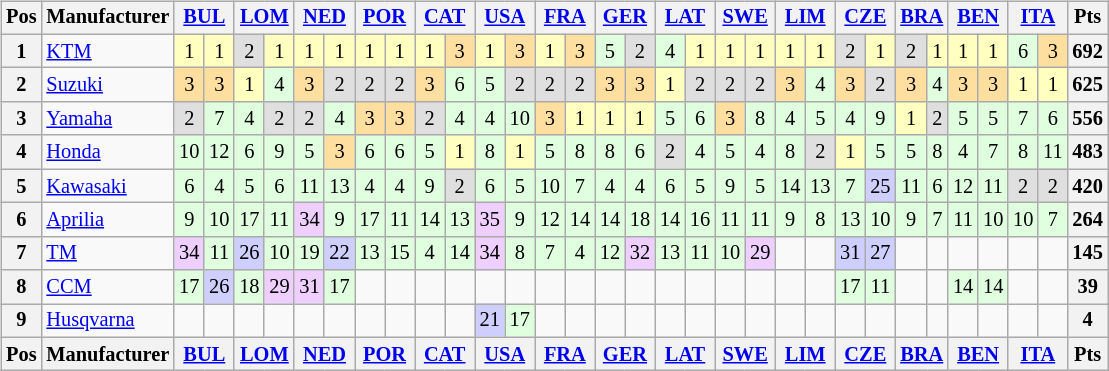<table>
<tr>
<td><br><table align="left"| class="wikitable" style="font-size: 85%; text-align: center">
<tr valign="top">
<th valign="middle">Pos</th>
<th valign="middle">Manufacturer</th>
<th colspan=2><a href='#'>BUL</a><br></th>
<th colspan=2><a href='#'>LOM</a><br></th>
<th colspan=2><a href='#'>NED</a><br></th>
<th colspan=2><a href='#'>POR</a><br></th>
<th colspan=2><a href='#'>CAT</a><br></th>
<th colspan=2><a href='#'>USA</a><br></th>
<th colspan=2><a href='#'>FRA</a><br></th>
<th colspan=2><a href='#'>GER</a><br></th>
<th colspan=2><a href='#'>LAT</a><br></th>
<th colspan=2><a href='#'>SWE</a><br></th>
<th colspan=2><a href='#'>LIM</a><br></th>
<th colspan=2><a href='#'>CZE</a><br></th>
<th colspan=2><a href='#'>BRA</a><br></th>
<th colspan=2><a href='#'>BEN</a><br></th>
<th colspan=2><a href='#'>ITA</a><br></th>
<th valign="middle">Pts</th>
</tr>
<tr>
<th>1</th>
<td align=left> <a href='#'>KTM</a></td>
<td style="background:#ffffbf;">1</td>
<td style="background:#ffffbf;">1</td>
<td style="background:#dfdfdf;">2</td>
<td style="background:#ffffbf;">1</td>
<td style="background:#ffffbf;">1</td>
<td style="background:#ffffbf;">1</td>
<td style="background:#ffffbf;">1</td>
<td style="background:#ffffbf;">1</td>
<td style="background:#ffffbf;">1</td>
<td style="background:#ffdf9f;">3</td>
<td style="background:#ffffbf;">1</td>
<td style="background:#ffdf9f;">3</td>
<td style="background:#ffffbf;">1</td>
<td style="background:#ffdf9f;">3</td>
<td style="background:#dfffdf;">5</td>
<td style="background:#dfdfdf;">2</td>
<td style="background:#dfffdf;">4</td>
<td style="background:#ffffbf;">1</td>
<td style="background:#ffffbf;">1</td>
<td style="background:#ffffbf;">1</td>
<td style="background:#ffffbf;">1</td>
<td style="background:#ffffbf;">1</td>
<td style="background:#dfdfdf;">2</td>
<td style="background:#ffffbf;">1</td>
<td style="background:#dfdfdf;">2</td>
<td style="background:#ffffbf;">1</td>
<td style="background:#ffffbf;">1</td>
<td style="background:#ffffbf;">1</td>
<td style="background:#dfffdf;">6</td>
<td style="background:#ffdf9f;">3</td>
<th>692</th>
</tr>
<tr>
<th>2</th>
<td align=left> <a href='#'>Suzuki</a></td>
<td style="background:#ffdf9f;">3</td>
<td style="background:#ffdf9f;">3</td>
<td style="background:#ffffbf;">1</td>
<td style="background:#dfffdf;">4</td>
<td style="background:#ffdf9f;">3</td>
<td style="background:#dfdfdf;">2</td>
<td style="background:#dfdfdf;">2</td>
<td style="background:#dfdfdf;">2</td>
<td style="background:#ffdf9f;">3</td>
<td style="background:#dfffdf;">6</td>
<td style="background:#dfffdf;">5</td>
<td style="background:#dfdfdf;">2</td>
<td style="background:#dfdfdf;">2</td>
<td style="background:#dfdfdf;">2</td>
<td style="background:#ffdf9f;">3</td>
<td style="background:#ffdf9f;">3</td>
<td style="background:#ffffbf;">1</td>
<td style="background:#dfdfdf;">2</td>
<td style="background:#dfdfdf;">2</td>
<td style="background:#dfdfdf;">2</td>
<td style="background:#ffdf9f;">3</td>
<td style="background:#dfffdf;">4</td>
<td style="background:#ffdf9f;">3</td>
<td style="background:#dfdfdf;">2</td>
<td style="background:#ffdf9f;">3</td>
<td style="background:#dfffdf;">4</td>
<td style="background:#ffdf9f;">3</td>
<td style="background:#ffdf9f;">3</td>
<td style="background:#ffffbf;">1</td>
<td style="background:#ffffbf;">1</td>
<th>625</th>
</tr>
<tr>
<th>3</th>
<td align=left> <a href='#'>Yamaha</a></td>
<td style="background:#dfdfdf;">2</td>
<td style="background:#dfffdf;">7</td>
<td style="background:#dfffdf;">4</td>
<td style="background:#dfdfdf;">2</td>
<td style="background:#dfdfdf;">2</td>
<td style="background:#dfffdf;">4</td>
<td style="background:#ffdf9f;">3</td>
<td style="background:#ffdf9f;">3</td>
<td style="background:#dfdfdf;">2</td>
<td style="background:#dfffdf;">4</td>
<td style="background:#dfffdf;">4</td>
<td style="background:#dfffdf;">10</td>
<td style="background:#ffdf9f;">3</td>
<td style="background:#ffffbf;">1</td>
<td style="background:#ffffbf;">1</td>
<td style="background:#ffffbf;">1</td>
<td style="background:#dfffdf;">5</td>
<td style="background:#dfffdf;">6</td>
<td style="background:#ffdf9f;">3</td>
<td style="background:#dfffdf;">8</td>
<td style="background:#dfffdf;">4</td>
<td style="background:#dfffdf;">5</td>
<td style="background:#dfffdf;">4</td>
<td style="background:#dfffdf;">9</td>
<td style="background:#ffffbf;">1</td>
<td style="background:#dfdfdf;">2</td>
<td style="background:#dfffdf;">5</td>
<td style="background:#dfffdf;">5</td>
<td style="background:#dfffdf;">7</td>
<td style="background:#dfffdf;">6</td>
<th>556</th>
</tr>
<tr>
<th>4</th>
<td align=left> <a href='#'>Honda</a></td>
<td style="background:#dfffdf;">10</td>
<td style="background:#dfffdf;">12</td>
<td style="background:#dfffdf;">6</td>
<td style="background:#dfffdf;">9</td>
<td style="background:#dfffdf;">5</td>
<td style="background:#ffdf9f;">3</td>
<td style="background:#dfffdf;">6</td>
<td style="background:#dfffdf;">6</td>
<td style="background:#dfffdf;">5</td>
<td style="background:#ffffbf;">1</td>
<td style="background:#dfffdf;">8</td>
<td style="background:#ffffbf;">1</td>
<td style="background:#dfffdf;">5</td>
<td style="background:#dfffdf;">8</td>
<td style="background:#dfffdf;">8</td>
<td style="background:#dfffdf;">6</td>
<td style="background:#dfdfdf;">2</td>
<td style="background:#dfffdf;">4</td>
<td style="background:#dfffdf;">5</td>
<td style="background:#dfffdf;">4</td>
<td style="background:#dfffdf;">8</td>
<td style="background:#dfdfdf;">2</td>
<td style="background:#ffffbf;">1</td>
<td style="background:#dfffdf;">5</td>
<td style="background:#dfffdf;">5</td>
<td style="background:#dfffdf;">8</td>
<td style="background:#dfffdf;">4</td>
<td style="background:#dfffdf;">7</td>
<td style="background:#dfffdf;">8</td>
<td style="background:#dfffdf;">11</td>
<th>483</th>
</tr>
<tr>
<th>5</th>
<td align=left> <a href='#'>Kawasaki</a></td>
<td style="background:#dfffdf;">6</td>
<td style="background:#dfffdf;">4</td>
<td style="background:#dfffdf;">5</td>
<td style="background:#dfffdf;">6</td>
<td style="background:#dfffdf;">11</td>
<td style="background:#dfffdf;">13</td>
<td style="background:#dfffdf;">4</td>
<td style="background:#dfffdf;">4</td>
<td style="background:#dfffdf;">9</td>
<td style="background:#dfdfdf;">2</td>
<td style="background:#dfffdf;">6</td>
<td style="background:#dfffdf;">5</td>
<td style="background:#dfffdf;">10</td>
<td style="background:#dfffdf;">7</td>
<td style="background:#dfffdf;">4</td>
<td style="background:#dfffdf;">4</td>
<td style="background:#dfffdf;">6</td>
<td style="background:#dfffdf;">5</td>
<td style="background:#dfffdf;">9</td>
<td style="background:#dfffdf;">5</td>
<td style="background:#dfffdf;">14</td>
<td style="background:#dfffdf;">13</td>
<td style="background:#dfffdf;">7</td>
<td style="background:#cfcfff;">25</td>
<td style="background:#dfffdf;">11</td>
<td style="background:#dfffdf;">6</td>
<td style="background:#dfffdf;">12</td>
<td style="background:#dfffdf;">11</td>
<td style="background:#dfdfdf;">2</td>
<td style="background:#dfdfdf;">2</td>
<th>420</th>
</tr>
<tr>
<th>6</th>
<td align=left> <a href='#'>Aprilia</a></td>
<td style="background:#dfffdf;">9</td>
<td style="background:#dfffdf;">10</td>
<td style="background:#dfffdf;">17</td>
<td style="background:#dfffdf;">11</td>
<td style="background:#efcfff;">34</td>
<td style="background:#dfffdf;">9</td>
<td style="background:#dfffdf;">17</td>
<td style="background:#dfffdf;">11</td>
<td style="background:#dfffdf;">14</td>
<td style="background:#dfffdf;">13</td>
<td style="background:#efcfff;">35</td>
<td style="background:#dfffdf;">9</td>
<td style="background:#dfffdf;">12</td>
<td style="background:#dfffdf;">14</td>
<td style="background:#dfffdf;">14</td>
<td style="background:#dfffdf;">18</td>
<td style="background:#dfffdf;">14</td>
<td style="background:#dfffdf;">16</td>
<td style="background:#dfffdf;">11</td>
<td style="background:#dfffdf;">11</td>
<td style="background:#dfffdf;">9</td>
<td style="background:#dfffdf;">8</td>
<td style="background:#dfffdf;">13</td>
<td style="background:#dfffdf;">10</td>
<td style="background:#dfffdf;">9</td>
<td style="background:#dfffdf;">7</td>
<td style="background:#dfffdf;">11</td>
<td style="background:#dfffdf;">10</td>
<td style="background:#dfffdf;">10</td>
<td style="background:#dfffdf;">7</td>
<th>264</th>
</tr>
<tr>
<th>7</th>
<td align=left> <a href='#'>TM</a></td>
<td style="background:#efcfff;">34</td>
<td style="background:#dfffdf;">11</td>
<td style="background:#cfcfff;">26</td>
<td style="background:#dfffdf;">10</td>
<td style="background:#dfffdf;">19</td>
<td style="background:#cfcfff;">22</td>
<td style="background:#dfffdf;">13</td>
<td style="background:#dfffdf;">15</td>
<td style="background:#dfffdf;">4</td>
<td style="background:#dfffdf;">14</td>
<td style="background:#efcfff;">34</td>
<td style="background:#dfffdf;">8</td>
<td style="background:#dfffdf;">7</td>
<td style="background:#dfffdf;">4</td>
<td style="background:#dfffdf;">12</td>
<td style="background:#efcfff;">32</td>
<td style="background:#dfffdf;">13</td>
<td style="background:#dfffdf;">11</td>
<td style="background:#dfffdf;">10</td>
<td style="background:#efcfff;">29</td>
<td></td>
<td></td>
<td style="background:#cfcfff;">31</td>
<td style="background:#cfcfff;">27</td>
<td></td>
<td></td>
<td></td>
<td></td>
<td></td>
<td></td>
<th>145</th>
</tr>
<tr>
<th>8</th>
<td align=left> <a href='#'>CCM</a></td>
<td style="background:#dfffdf;">17</td>
<td style="background:#cfcfff;">26</td>
<td style="background:#dfffdf;">18</td>
<td style="background:#efcfff;">29</td>
<td style="background:#efcfff;">31</td>
<td style="background:#dfffdf;">17</td>
<td></td>
<td></td>
<td></td>
<td></td>
<td></td>
<td></td>
<td></td>
<td></td>
<td></td>
<td></td>
<td></td>
<td></td>
<td></td>
<td></td>
<td></td>
<td></td>
<td style="background:#dfffdf;">17</td>
<td style="background:#dfffdf;">11</td>
<td></td>
<td></td>
<td style="background:#dfffdf;">14</td>
<td style="background:#dfffdf;">14</td>
<td></td>
<td></td>
<th>39</th>
</tr>
<tr>
<th>9</th>
<td align=left> <a href='#'>Husqvarna</a></td>
<td></td>
<td></td>
<td></td>
<td></td>
<td></td>
<td></td>
<td></td>
<td></td>
<td></td>
<td></td>
<td style="background:#cfcfff;">21</td>
<td style="background:#dfffdf;">17</td>
<td></td>
<td></td>
<td></td>
<td></td>
<td></td>
<td></td>
<td></td>
<td></td>
<td></td>
<td></td>
<td></td>
<td></td>
<td></td>
<td></td>
<td></td>
<td></td>
<td></td>
<td></td>
<th>4</th>
</tr>
<tr valign="top">
<th valign="middle">Pos</th>
<th valign="middle">Manufacturer</th>
<th colspan=2><a href='#'>BUL</a><br></th>
<th colspan=2><a href='#'>LOM</a><br></th>
<th colspan=2><a href='#'>NED</a><br></th>
<th colspan=2><a href='#'>POR</a><br></th>
<th colspan=2><a href='#'>CAT</a><br></th>
<th colspan=2><a href='#'>USA</a><br></th>
<th colspan=2><a href='#'>FRA</a><br></th>
<th colspan=2><a href='#'>GER</a><br></th>
<th colspan=2><a href='#'>LAT</a><br></th>
<th colspan=2><a href='#'>SWE</a><br></th>
<th colspan=2><a href='#'>LIM</a><br></th>
<th colspan=2><a href='#'>CZE</a><br></th>
<th colspan=2><a href='#'>BRA</a><br></th>
<th colspan=2><a href='#'>BEN</a><br></th>
<th colspan=2><a href='#'>ITA</a><br></th>
<th valign="middle">Pts</th>
</tr>
</table>
</td>
<td valign="top"></td>
</tr>
</table>
